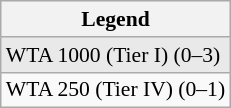<table class="wikitable" style="font-size:90%;">
<tr bgcolor="#eeeeee">
<th>Legend</th>
</tr>
<tr bgcolor="#e9e9e9">
<td>WTA 1000 (Tier I) (0–3)</td>
</tr>
<tr>
<td>WTA 250 (Tier IV) (0–1)</td>
</tr>
</table>
